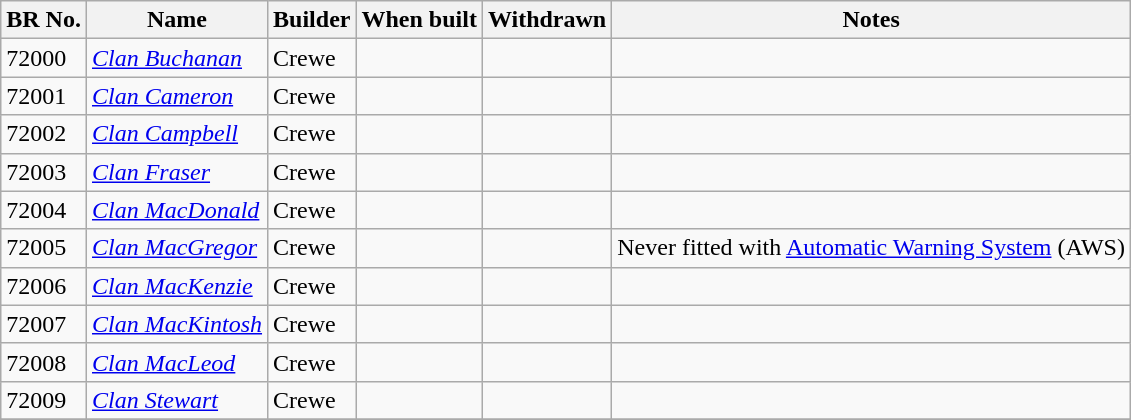<table class="sortable wikitable">
<tr>
<th>BR No.</th>
<th>Name</th>
<th>Builder</th>
<th>When built</th>
<th>Withdrawn</th>
<th>Notes</th>
</tr>
<tr>
<td>72000</td>
<td><em><a href='#'>Clan Buchanan</a></em></td>
<td>Crewe</td>
<td></td>
<td></td>
<td></td>
</tr>
<tr>
<td>72001</td>
<td><em><a href='#'>Clan Cameron</a></em></td>
<td>Crewe</td>
<td></td>
<td></td>
<td></td>
</tr>
<tr>
<td>72002</td>
<td><em><a href='#'>Clan Campbell</a></em></td>
<td>Crewe</td>
<td></td>
<td></td>
<td></td>
</tr>
<tr>
<td>72003</td>
<td><em><a href='#'>Clan Fraser</a></em></td>
<td>Crewe</td>
<td></td>
<td></td>
<td></td>
</tr>
<tr>
<td>72004</td>
<td><em><a href='#'>Clan MacDonald</a></em></td>
<td>Crewe</td>
<td></td>
<td></td>
<td></td>
</tr>
<tr>
<td>72005</td>
<td><em><a href='#'>Clan MacGregor</a></em></td>
<td>Crewe</td>
<td></td>
<td></td>
<td>Never fitted with <a href='#'>Automatic Warning System</a> (AWS)</td>
</tr>
<tr>
<td>72006</td>
<td><em><a href='#'>Clan MacKenzie</a></em></td>
<td>Crewe</td>
<td></td>
<td></td>
<td></td>
</tr>
<tr>
<td>72007</td>
<td><em><a href='#'>Clan MacKintosh</a></em></td>
<td>Crewe</td>
<td></td>
<td></td>
<td></td>
</tr>
<tr>
<td>72008</td>
<td><em><a href='#'>Clan MacLeod</a></em></td>
<td>Crewe</td>
<td></td>
<td></td>
<td></td>
</tr>
<tr>
<td>72009</td>
<td><em><a href='#'>Clan Stewart</a></em></td>
<td>Crewe</td>
<td></td>
<td></td>
<td></td>
</tr>
<tr>
</tr>
</table>
